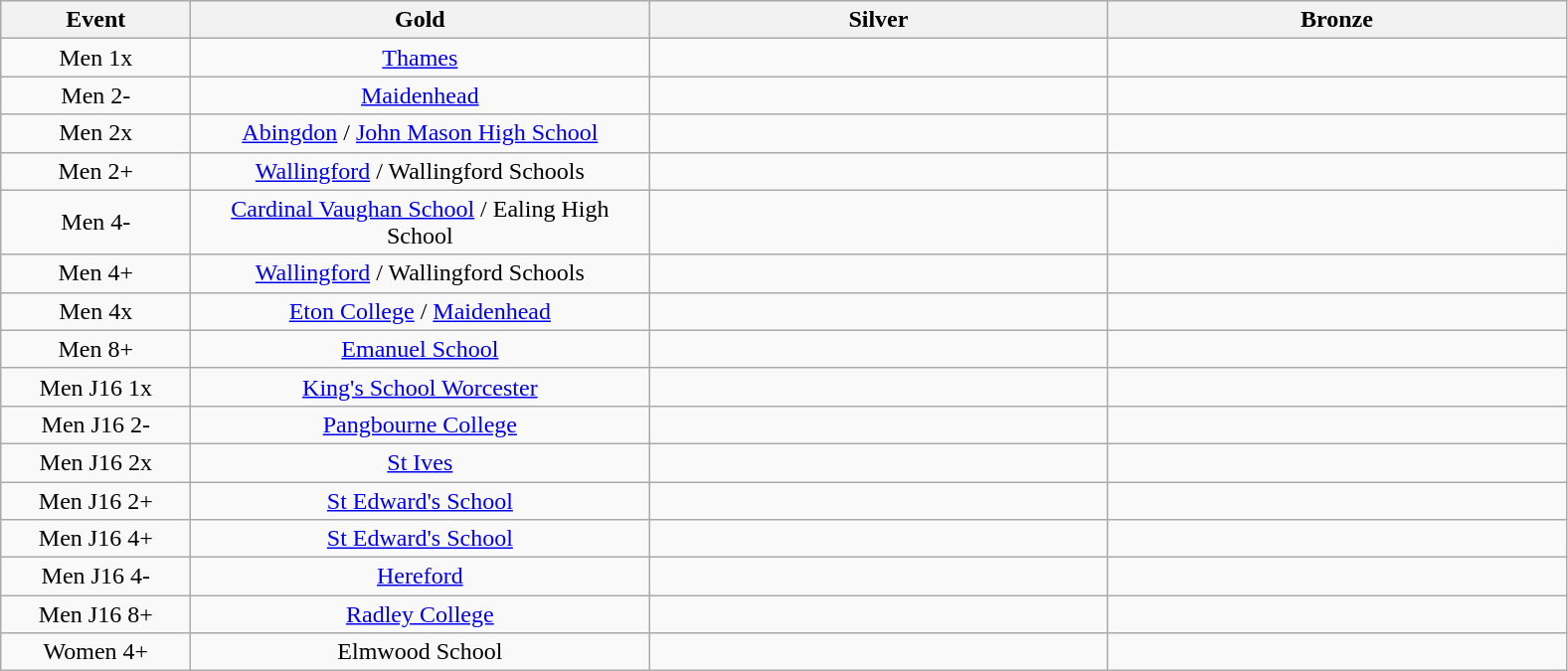<table class="wikitable" style="text-align:center">
<tr>
<th width=120>Event</th>
<th width=300>Gold</th>
<th width=300>Silver</th>
<th width=300>Bronze</th>
</tr>
<tr>
<td>Men 1x</td>
<td><a href='#'>Thames</a></td>
<td></td>
<td></td>
</tr>
<tr>
<td>Men 2-</td>
<td><a href='#'>Maidenhead</a></td>
<td></td>
<td></td>
</tr>
<tr>
<td>Men 2x</td>
<td><a href='#'>Abingdon</a> / <a href='#'>John Mason High School</a></td>
<td></td>
<td></td>
</tr>
<tr>
<td>Men 2+</td>
<td><a href='#'>Wallingford</a>  / Wallingford Schools</td>
<td></td>
<td></td>
</tr>
<tr>
<td>Men 4-</td>
<td><a href='#'>Cardinal Vaughan School</a> / Ealing High School</td>
<td></td>
<td></td>
</tr>
<tr>
<td>Men 4+</td>
<td><a href='#'>Wallingford</a>  / Wallingford Schools</td>
<td></td>
<td></td>
</tr>
<tr>
<td>Men 4x</td>
<td><a href='#'>Eton College</a> / <a href='#'>Maidenhead</a></td>
<td></td>
<td></td>
</tr>
<tr>
<td>Men 8+</td>
<td><a href='#'>Emanuel School</a></td>
<td></td>
<td></td>
</tr>
<tr>
<td>Men J16 1x</td>
<td><a href='#'>King's School Worcester</a></td>
<td></td>
<td></td>
</tr>
<tr>
<td>Men J16 2-</td>
<td><a href='#'>Pangbourne College</a></td>
<td></td>
<td></td>
</tr>
<tr>
<td>Men J16 2x</td>
<td><a href='#'>St Ives</a></td>
<td></td>
<td></td>
</tr>
<tr>
<td>Men J16 2+</td>
<td><a href='#'>St Edward's School</a></td>
<td></td>
<td></td>
</tr>
<tr>
<td>Men J16 4+</td>
<td><a href='#'>St Edward's School</a></td>
<td></td>
<td></td>
</tr>
<tr>
<td>Men J16 4-</td>
<td><a href='#'>Hereford</a></td>
<td></td>
<td></td>
</tr>
<tr>
<td>Men J16 8+</td>
<td><a href='#'>Radley College</a></td>
<td></td>
<td></td>
</tr>
<tr>
<td>Women 4+</td>
<td>Elmwood School</td>
<td></td>
<td></td>
</tr>
</table>
